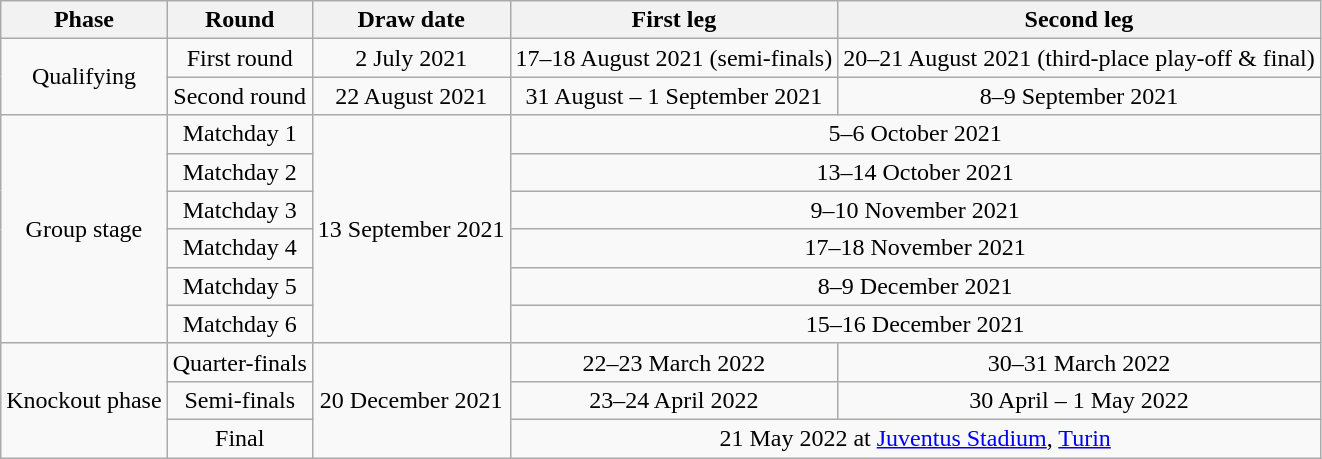<table class="wikitable" style="text-align:center">
<tr>
<th>Phase</th>
<th>Round</th>
<th>Draw date</th>
<th>First leg</th>
<th>Second leg</th>
</tr>
<tr>
<td rowspan="2">Qualifying</td>
<td>First round</td>
<td>2 July 2021</td>
<td>17–18 August 2021 (semi-finals)</td>
<td>20–21 August 2021 (third-place play-off & final)</td>
</tr>
<tr>
<td>Second round</td>
<td>22 August 2021</td>
<td>31 August – 1 September 2021</td>
<td>8–9 September 2021</td>
</tr>
<tr>
<td rowspan="6">Group stage</td>
<td>Matchday 1</td>
<td rowspan="6">13 September 2021</td>
<td colspan="2">5–6 October 2021</td>
</tr>
<tr>
<td>Matchday 2</td>
<td colspan="2">13–14 October 2021</td>
</tr>
<tr>
<td>Matchday 3</td>
<td colspan="2">9–10 November 2021</td>
</tr>
<tr>
<td>Matchday 4</td>
<td colspan="2">17–18 November 2021</td>
</tr>
<tr>
<td>Matchday 5</td>
<td colspan="2">8–9 December 2021</td>
</tr>
<tr>
<td>Matchday 6</td>
<td colspan="2">15–16 December 2021</td>
</tr>
<tr>
<td rowspan="3">Knockout phase</td>
<td>Quarter-finals</td>
<td rowspan="3">20 December 2021</td>
<td>22–23 March 2022</td>
<td>30–31 March 2022</td>
</tr>
<tr>
<td>Semi-finals</td>
<td>23–24 April 2022</td>
<td>30 April – 1 May 2022</td>
</tr>
<tr>
<td>Final</td>
<td colspan="2">21 May 2022 at <a href='#'>Juventus Stadium</a>, <a href='#'>Turin</a></td>
</tr>
</table>
